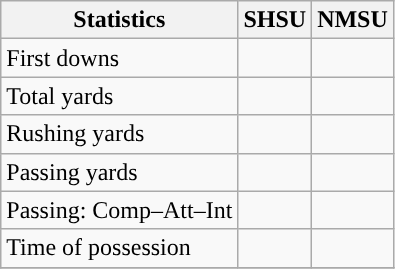<table class="wikitable" style="float: left;">
<tr>
<th>Statistics</th>
<th>SHSU</th>
<th>NMSU</th>
</tr>
<tr>
<td>First downs</td>
<td></td>
<td></td>
</tr>
<tr>
<td>Total yards</td>
<td></td>
<td></td>
</tr>
<tr>
<td>Rushing yards</td>
<td></td>
<td></td>
</tr>
<tr>
<td>Passing yards</td>
<td></td>
<td></td>
</tr>
<tr>
<td>Passing: Comp–Att–Int</td>
<td></td>
<td></td>
</tr>
<tr>
<td>Time of possession</td>
<td></td>
<td></td>
</tr>
<tr>
</tr>
</table>
